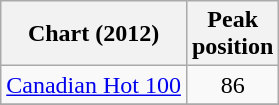<table class="wikitable sortable">
<tr>
<th>Chart (2012)</th>
<th>Peak<br>position</th>
</tr>
<tr>
<td><a href='#'>Canadian Hot 100</a></td>
<td align="center">86</td>
</tr>
<tr>
</tr>
</table>
